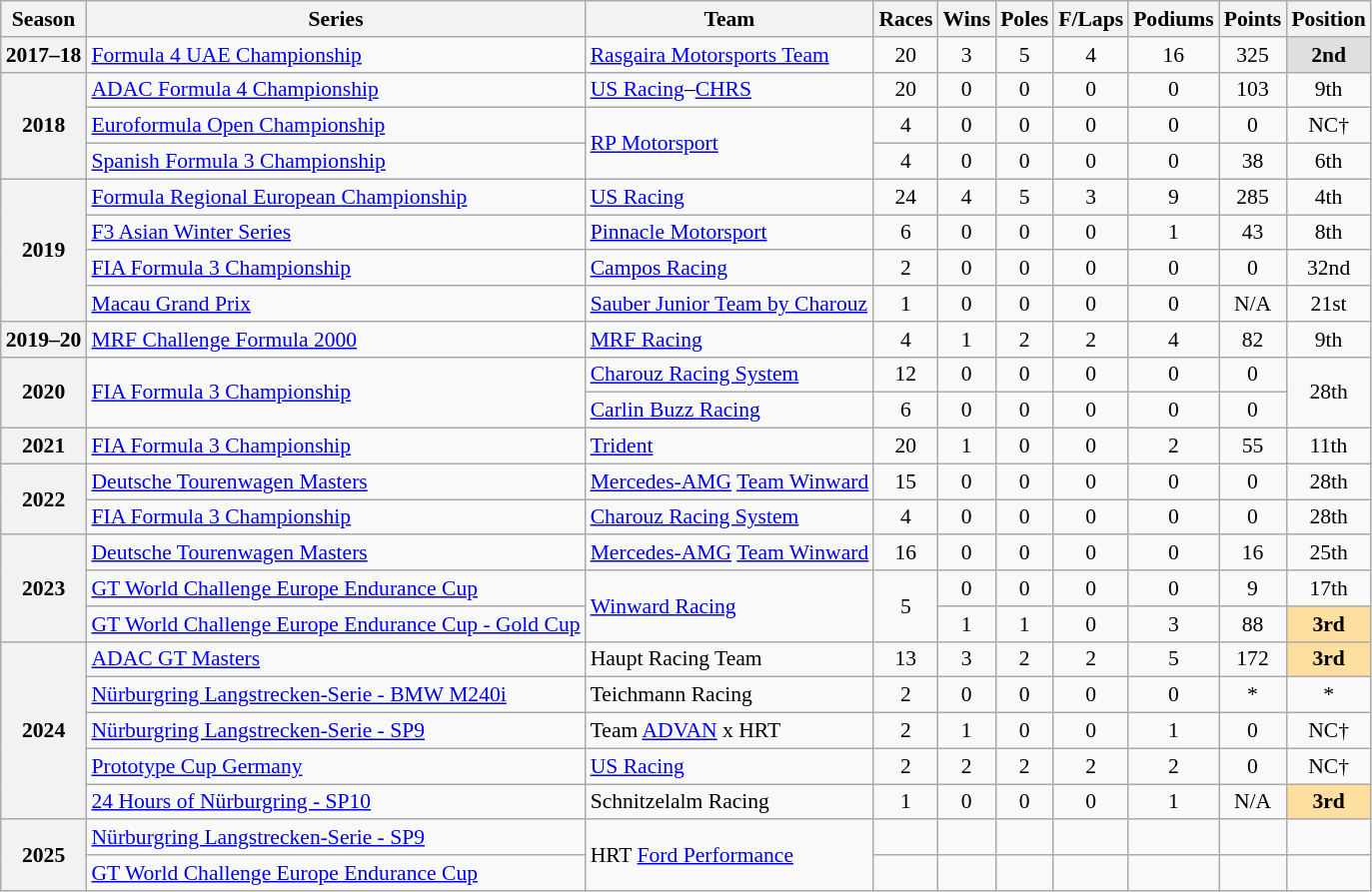<table class="wikitable" style="font-size: 90%; text-align:center">
<tr>
<th>Season</th>
<th>Series</th>
<th>Team</th>
<th>Races</th>
<th>Wins</th>
<th>Poles</th>
<th>F/Laps</th>
<th>Podiums</th>
<th>Points</th>
<th>Position</th>
</tr>
<tr>
<th>2017–18</th>
<td align=left><a href='#'>Formula 4 UAE Championship</a></td>
<td align=left><a href='#'>Rasgaira Motorsports Team</a></td>
<td>20</td>
<td>3</td>
<td>5</td>
<td>4</td>
<td>16</td>
<td>325</td>
<td style="background:#DFDFDF;"><strong>2nd</strong></td>
</tr>
<tr>
<th rowspan=3>2018</th>
<td align=left><a href='#'>ADAC Formula 4 Championship</a></td>
<td align=left><a href='#'>US Racing</a>–<a href='#'>CHRS</a></td>
<td>20</td>
<td>0</td>
<td>0</td>
<td>0</td>
<td>0</td>
<td>103</td>
<td>9th</td>
</tr>
<tr>
<td align=left><a href='#'>Euroformula Open Championship</a></td>
<td rowspan=2 align=left><a href='#'>RP Motorsport</a></td>
<td>4</td>
<td>0</td>
<td>0</td>
<td>0</td>
<td>0</td>
<td>0</td>
<td>NC†</td>
</tr>
<tr>
<td align=left><a href='#'>Spanish Formula 3 Championship</a></td>
<td>4</td>
<td>0</td>
<td>0</td>
<td>0</td>
<td>0</td>
<td>38</td>
<td>6th</td>
</tr>
<tr>
<th rowspan=4>2019</th>
<td align=left><a href='#'>Formula Regional European Championship</a></td>
<td align=left><a href='#'>US Racing</a></td>
<td>24</td>
<td>4</td>
<td>5</td>
<td>3</td>
<td>9</td>
<td>285</td>
<td>4th</td>
</tr>
<tr>
<td align=left><a href='#'>F3 Asian Winter Series</a></td>
<td align=left><a href='#'>Pinnacle Motorsport</a></td>
<td>6</td>
<td>0</td>
<td>0</td>
<td>0</td>
<td>1</td>
<td>43</td>
<td>8th</td>
</tr>
<tr>
<td align=left><a href='#'>FIA Formula 3 Championship</a></td>
<td align=left><a href='#'>Campos Racing</a></td>
<td>2</td>
<td>0</td>
<td>0</td>
<td>0</td>
<td>0</td>
<td>0</td>
<td>32nd</td>
</tr>
<tr>
<td align=left><a href='#'>Macau Grand Prix</a></td>
<td align=left><a href='#'>Sauber Junior Team by Charouz</a></td>
<td>1</td>
<td>0</td>
<td>0</td>
<td>0</td>
<td>0</td>
<td>N/A</td>
<td>21st</td>
</tr>
<tr>
<th>2019–20</th>
<td align=left><a href='#'>MRF Challenge Formula 2000</a></td>
<td align=left><a href='#'>MRF Racing</a></td>
<td>4</td>
<td>1</td>
<td>2</td>
<td>2</td>
<td>4</td>
<td>82</td>
<td>9th</td>
</tr>
<tr>
<th rowspan=2>2020</th>
<td rowspan=2 align=left><a href='#'>FIA Formula 3 Championship</a></td>
<td align=left><a href='#'>Charouz Racing System</a></td>
<td>12</td>
<td>0</td>
<td>0</td>
<td>0</td>
<td>0</td>
<td>0</td>
<td rowspan=2>28th</td>
</tr>
<tr>
<td align=left><a href='#'>Carlin Buzz Racing</a></td>
<td>6</td>
<td>0</td>
<td>0</td>
<td>0</td>
<td>0</td>
<td>0</td>
</tr>
<tr>
<th>2021</th>
<td align=left><a href='#'>FIA Formula 3 Championship</a></td>
<td align=left><a href='#'>Trident</a></td>
<td>20</td>
<td>1</td>
<td>0</td>
<td>0</td>
<td>2</td>
<td>55</td>
<td>11th</td>
</tr>
<tr>
<th rowspan=2>2022</th>
<td align=left><a href='#'>Deutsche Tourenwagen Masters</a></td>
<td align=left><a href='#'>Mercedes-AMG</a> <a href='#'>Team Winward</a></td>
<td>15</td>
<td>0</td>
<td>0</td>
<td>0</td>
<td>0</td>
<td>0</td>
<td>28th</td>
</tr>
<tr>
<td align=left><a href='#'>FIA Formula 3 Championship</a></td>
<td align=left><a href='#'>Charouz Racing System</a></td>
<td>4</td>
<td>0</td>
<td>0</td>
<td>0</td>
<td>0</td>
<td>0</td>
<td>28th</td>
</tr>
<tr>
<th rowspan=3>2023</th>
<td align=left><a href='#'>Deutsche Tourenwagen Masters</a></td>
<td align=left><a href='#'>Mercedes-AMG</a> <a href='#'>Team Winward</a></td>
<td>16</td>
<td>0</td>
<td>0</td>
<td>0</td>
<td>0</td>
<td>16</td>
<td>25th</td>
</tr>
<tr>
<td align=left><a href='#'>GT World Challenge Europe Endurance Cup</a></td>
<td align=left rowspan=2><a href='#'>Winward Racing</a></td>
<td rowspan="2">5</td>
<td>0</td>
<td>0</td>
<td>0</td>
<td>0</td>
<td>9</td>
<td>17th</td>
</tr>
<tr>
<td align=left><a href='#'>GT World Challenge Europe Endurance Cup - Gold Cup</a></td>
<td>1</td>
<td>1</td>
<td>0</td>
<td>3</td>
<td>88</td>
<td style="background:#FFDF9F;"><strong>3rd</strong></td>
</tr>
<tr>
<th rowspan="5">2024</th>
<td align=left><a href='#'>ADAC GT Masters</a></td>
<td align=left>Haupt Racing Team</td>
<td>13</td>
<td>3</td>
<td>2</td>
<td>2</td>
<td>5</td>
<td>172</td>
<td style="background:#FFDF9F;"><strong>3rd</strong></td>
</tr>
<tr>
<td align=left><a href='#'>Nürburgring Langstrecken-Serie - BMW M240i</a></td>
<td align=left>Teichmann Racing</td>
<td>2</td>
<td>0</td>
<td>0</td>
<td>0</td>
<td>0</td>
<td>*</td>
<td>*</td>
</tr>
<tr>
<td align=left><a href='#'>Nürburgring Langstrecken-Serie - SP9</a></td>
<td align=left>Team <a href='#'>ADVAN</a> x HRT</td>
<td>2</td>
<td>1</td>
<td>0</td>
<td>0</td>
<td>1</td>
<td>0</td>
<td>NC†</td>
</tr>
<tr>
<td align=left><a href='#'>Prototype Cup Germany</a></td>
<td align=left><a href='#'>US Racing</a></td>
<td>2</td>
<td>2</td>
<td>2</td>
<td>2</td>
<td>2</td>
<td>0</td>
<td>NC†</td>
</tr>
<tr>
<td align=left><a href='#'>24 Hours of Nürburgring - SP10</a></td>
<td align=left>Schnitzelalm Racing</td>
<td>1</td>
<td>0</td>
<td>0</td>
<td>0</td>
<td>1</td>
<td>N/A</td>
<td style="background:#FFDF9F;"><strong>3rd</strong></td>
</tr>
<tr>
<th rowspan="2">2025</th>
<td align=left><a href='#'>Nürburgring Langstrecken-Serie - SP9</a></td>
<td rowspan="2" align="left">HRT <a href='#'>Ford Performance</a></td>
<td></td>
<td></td>
<td></td>
<td></td>
<td></td>
<td></td>
<td></td>
</tr>
<tr>
<td align=left><a href='#'>GT World Challenge Europe Endurance Cup</a></td>
<td></td>
<td></td>
<td></td>
<td></td>
<td></td>
<td></td>
<td></td>
</tr>
</table>
